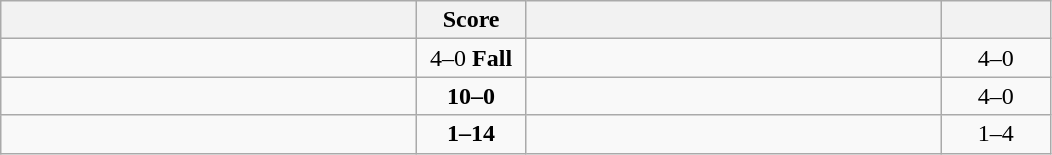<table class="wikitable" style="text-align: center; ">
<tr>
<th align="right" width="270"></th>
<th width="65">Score</th>
<th align="left" width="270"></th>
<th width="65"></th>
</tr>
<tr>
<td align="left"><strong></strong></td>
<td>4–0 <strong>Fall</strong></td>
<td align="left"></td>
<td>4–0 <strong></strong></td>
</tr>
<tr>
<td align="left"><strong></strong></td>
<td><strong>10–0</strong></td>
<td align="left"></td>
<td>4–0 <strong></strong></td>
</tr>
<tr>
<td align="left"></td>
<td><strong>1–14</strong></td>
<td align="left"><strong></strong></td>
<td>1–4 <strong></strong></td>
</tr>
</table>
